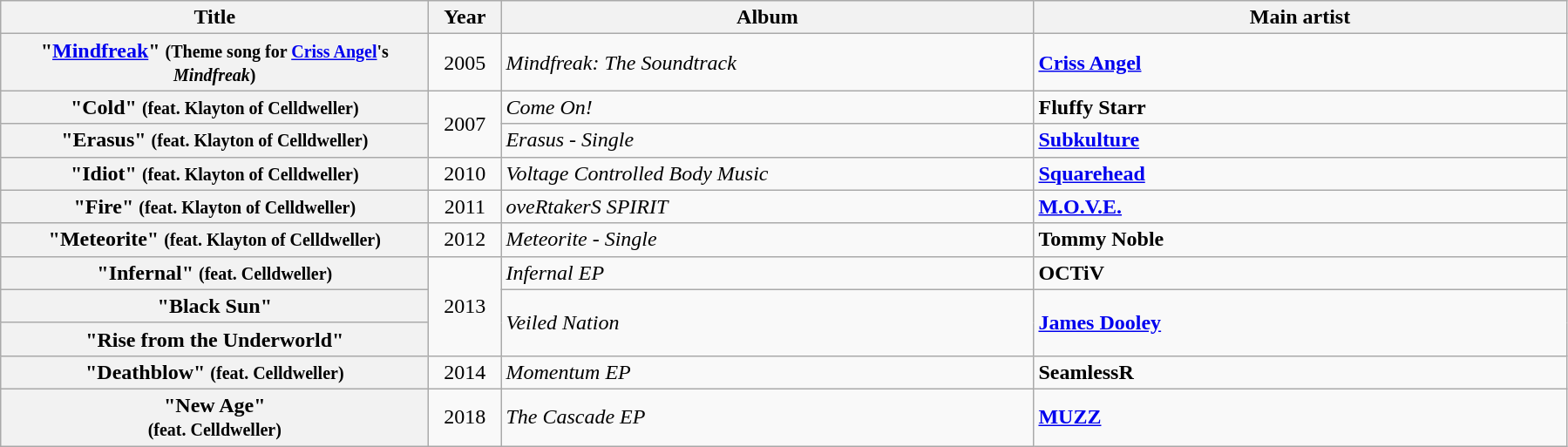<table class="wikitable plainrowheaders">
<tr>
<th style=width:20em;>Title</th>
<th style=width:3em;>Year</th>
<th style=width:25em;>Album</th>
<th style=width:25em;>Main artist</th>
</tr>
<tr>
<th scope="row">"<a href='#'>Mindfreak</a>" <small>(Theme song for <a href='#'>Criss Angel</a>'s <em>Mindfreak</em>)</small></th>
<td style=text-align:center;>2005</td>
<td><em>Mindfreak: The Soundtrack</em></td>
<td><strong><a href='#'>Criss Angel</a></strong></td>
</tr>
<tr>
<th scope="row">"Cold" <small>(feat. Klayton of Celldweller)</small></th>
<td rowspan="2" style=text-align:center;>2007</td>
<td><em>Come On!</em></td>
<td><strong>Fluffy Starr</strong></td>
</tr>
<tr>
<th scope="row">"Erasus" <small>(feat. Klayton of Celldweller)</small></th>
<td><em>Erasus - Single</em></td>
<td><strong><a href='#'>Subkulture</a></strong></td>
</tr>
<tr>
<th scope="row">"Idiot" <small>(feat. Klayton of Celldweller)</small></th>
<td style=text-align:center;>2010</td>
<td><em>Voltage Controlled Body Music</em></td>
<td><strong><a href='#'>Squarehead</a></strong></td>
</tr>
<tr>
<th scope="row">"Fire" <small>(feat. Klayton of Celldweller)</small></th>
<td style=text-align:center;>2011</td>
<td><em>oveRtakerS SPIRIT</em></td>
<td><strong><a href='#'>M.O.V.E.</a></strong></td>
</tr>
<tr>
<th scope="row">"Meteorite" <small>(feat. Klayton of Celldweller)</small></th>
<td style=text-align:center;>2012</td>
<td><em>Meteorite - Single</em></td>
<td><strong>Tommy Noble</strong></td>
</tr>
<tr>
<th scope="row">"Infernal" <small>(feat. Celldweller)</small></th>
<td rowspan="3" style=text-align:center;>2013</td>
<td><em>Infernal EP</em></td>
<td><strong>OCTiV</strong></td>
</tr>
<tr>
<th scope="row">"Black Sun"</th>
<td rowspan="2"><em>Veiled Nation</em></td>
<td rowspan="2"><strong><a href='#'>James Dooley</a></strong></td>
</tr>
<tr>
<th scope="row">"Rise from the Underworld"</th>
</tr>
<tr>
<th scope="row">"Deathblow" <small>(feat. Celldweller)</small></th>
<td rowspan="1" style=text-align:center;>2014</td>
<td><em>Momentum EP</em></td>
<td><strong>SeamlessR</strong></td>
</tr>
<tr>
<th scope="row">"New Age"<br><small>(feat. Celldweller)
</small></th>
<td rowspan="1" style=text-align:center;>2018</td>
<td><em>The Cascade EP</em></td>
<td><strong><a href='#'>MUZZ</a></strong></td>
</tr>
</table>
